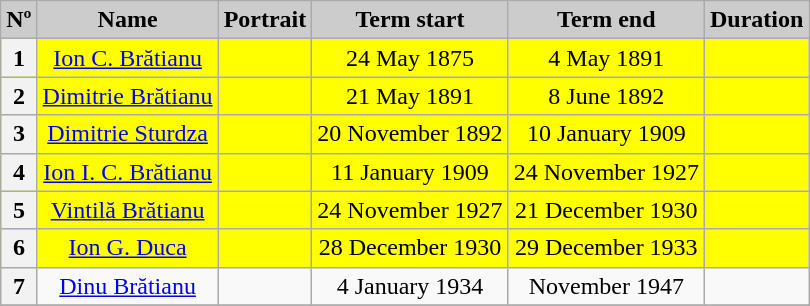<table class="wikitable" style="text-align:center;">
<tr>
<th style="background:#ccc;">Nº</th>
<th style="background:#ccc;">Name<br></th>
<th style="background:#ccc;">Portrait</th>
<th style="background:#ccc;">Term start</th>
<th style="background:#ccc;">Term end</th>
<th style="background:#ccc;">Duration</th>
</tr>
<tr style="background:#FFFF00">
<th>1</th>
<td><a href='#'>Ion C. Brătianu</a><br></td>
<td></td>
<td>24 May 1875</td>
<td>4 May 1891</td>
<td></td>
</tr>
<tr style="background:#FFFF00">
<th>2</th>
<td><a href='#'>Dimitrie Brătianu</a><br></td>
<td></td>
<td>21 May 1891</td>
<td>8 June 1892</td>
<td></td>
</tr>
<tr style="background:#FFFF00">
<th>3</th>
<td><a href='#'>Dimitrie Sturdza</a><br></td>
<td></td>
<td>20 November 1892</td>
<td>10 January 1909</td>
<td></td>
</tr>
<tr style="background:#FFFF00">
<th>4</th>
<td><a href='#'>Ion I. C. Brătianu</a><br></td>
<td></td>
<td>11 January 1909</td>
<td>24 November 1927</td>
<td></td>
</tr>
<tr style="background:#FFFF00">
<th>5</th>
<td><a href='#'>Vintilă Brătianu</a><br></td>
<td></td>
<td>24 November 1927</td>
<td>21 December 1930</td>
<td></td>
</tr>
<tr style="background:#FFFF00">
<th>6</th>
<td><a href='#'>Ion G. Duca</a><br></td>
<td></td>
<td>28 December 1930</td>
<td>29 December 1933</td>
<td></td>
</tr>
<tr>
<th>7</th>
<td><a href='#'>Dinu Brătianu</a><br></td>
<td></td>
<td>4 January 1934</td>
<td>November 1947</td>
<td></td>
</tr>
<tr>
</tr>
</table>
